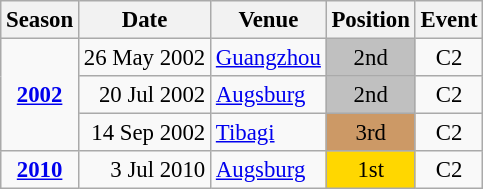<table class="wikitable" style="text-align:center; font-size:95%;">
<tr>
<th>Season</th>
<th>Date</th>
<th>Venue</th>
<th>Position</th>
<th>Event</th>
</tr>
<tr>
<td rowspan=3><strong><a href='#'>2002</a></strong></td>
<td align=right>26 May 2002</td>
<td align=left><a href='#'>Guangzhou</a></td>
<td bgcolor=silver>2nd</td>
<td>C2</td>
</tr>
<tr>
<td align=right>20 Jul 2002</td>
<td align=left><a href='#'>Augsburg</a></td>
<td bgcolor=silver>2nd</td>
<td>C2</td>
</tr>
<tr>
<td align=right>14 Sep 2002</td>
<td align=left><a href='#'>Tibagi</a></td>
<td bgcolor=cc9966>3rd</td>
<td>C2</td>
</tr>
<tr>
<td><strong><a href='#'>2010</a></strong></td>
<td align=right>3 Jul 2010</td>
<td align=left><a href='#'>Augsburg</a></td>
<td bgcolor=gold>1st</td>
<td>C2</td>
</tr>
</table>
